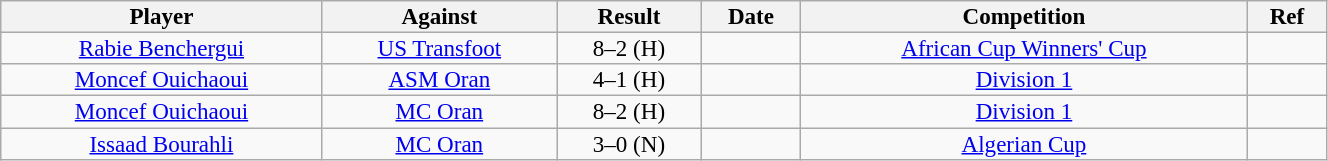<table class="wikitable sortable alternance"  style="font-size:96%; text-align:center; line-height:14px; width:70%;">
<tr>
<th>Player</th>
<th>Against</th>
<th>Result</th>
<th>Date</th>
<th>Competition</th>
<th>Ref</th>
</tr>
<tr>
<td> <a href='#'>Rabie Benchergui</a></td>
<td><a href='#'>US Transfoot</a></td>
<td>8–2 (H)</td>
<td></td>
<td><a href='#'>African Cup Winners' Cup</a></td>
<td></td>
</tr>
<tr>
<td> <a href='#'>Moncef Ouichaoui</a></td>
<td><a href='#'>ASM Oran</a></td>
<td>4–1 (H)</td>
<td></td>
<td><a href='#'>Division 1</a></td>
<td></td>
</tr>
<tr>
<td> <a href='#'>Moncef Ouichaoui</a></td>
<td><a href='#'>MC Oran</a></td>
<td>8–2 (H)</td>
<td></td>
<td><a href='#'>Division 1</a></td>
<td></td>
</tr>
<tr>
<td> <a href='#'>Issaad Bourahli</a></td>
<td><a href='#'>MC Oran</a></td>
<td>3–0 (N)</td>
<td></td>
<td><a href='#'>Algerian Cup</a></td>
<td></td>
</tr>
</table>
